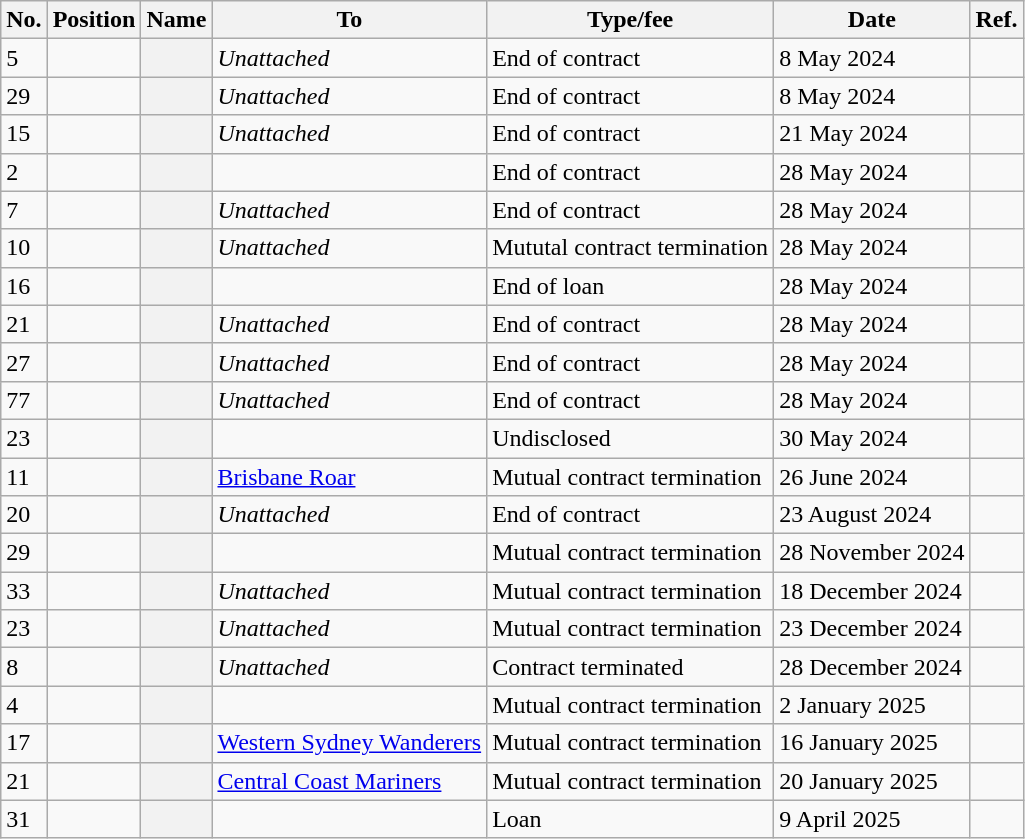<table class="wikitable plainrowheaders sortable" style="text-align:center; text-align:left">
<tr>
<th>No.</th>
<th>Position</th>
<th>Name</th>
<th>To</th>
<th>Type/fee</th>
<th>Date</th>
<th>Ref.</th>
</tr>
<tr>
<td>5</td>
<td></td>
<th scope="row"></th>
<td><em>Unattached</em></td>
<td>End of contract</td>
<td>8 May 2024</td>
<td></td>
</tr>
<tr>
<td>29</td>
<td></td>
<th scope="row"></th>
<td><em>Unattached</em></td>
<td>End of contract</td>
<td>8 May 2024</td>
<td></td>
</tr>
<tr>
<td>15</td>
<td></td>
<th scope="row"></th>
<td><em>Unattached</em></td>
<td>End of contract</td>
<td>21 May 2024</td>
<td></td>
</tr>
<tr>
<td>2</td>
<td></td>
<th scope="row"></th>
<td></td>
<td>End of contract</td>
<td>28 May 2024</td>
<td></td>
</tr>
<tr>
<td>7</td>
<td></td>
<th scope="row"></th>
<td><em>Unattached</em></td>
<td>End of contract</td>
<td>28 May 2024</td>
<td></td>
</tr>
<tr>
<td>10</td>
<td></td>
<th scope="row"></th>
<td><em>Unattached</em></td>
<td>Mututal contract termination</td>
<td>28 May 2024</td>
<td></td>
</tr>
<tr>
<td>16</td>
<td></td>
<th scope="row"></th>
<td></td>
<td>End of loan</td>
<td>28 May 2024</td>
<td></td>
</tr>
<tr>
<td>21</td>
<td></td>
<th scope="row"></th>
<td><em>Unattached</em></td>
<td>End of contract</td>
<td>28 May 2024</td>
<td></td>
</tr>
<tr>
<td>27</td>
<td></td>
<th scope="row"></th>
<td><em>Unattached</em></td>
<td>End of contract</td>
<td>28 May 2024</td>
<td></td>
</tr>
<tr>
<td>77</td>
<td></td>
<th scope="row"></th>
<td><em>Unattached</em></td>
<td>End of contract</td>
<td>28 May 2024</td>
<td></td>
</tr>
<tr>
<td>23</td>
<td></td>
<th scope="row"></th>
<td></td>
<td>Undisclosed</td>
<td>30 May 2024</td>
<td></td>
</tr>
<tr>
<td>11</td>
<td></td>
<th scope="row"></th>
<td><a href='#'>Brisbane Roar</a></td>
<td>Mutual contract termination</td>
<td>26 June 2024</td>
<td></td>
</tr>
<tr>
<td>20</td>
<td></td>
<th scope="row"></th>
<td><em>Unattached</em></td>
<td>End of contract</td>
<td>23 August 2024</td>
<td></td>
</tr>
<tr>
<td>29</td>
<td></td>
<th scope="row"></th>
<td></td>
<td>Mutual contract termination</td>
<td>28 November 2024</td>
<td></td>
</tr>
<tr>
<td>33</td>
<td></td>
<th scope="row"></th>
<td><em>Unattached</em></td>
<td>Mutual contract termination</td>
<td>18 December 2024</td>
<td></td>
</tr>
<tr>
<td>23</td>
<td></td>
<th scope="row"></th>
<td><em>Unattached</em></td>
<td>Mutual contract termination</td>
<td>23 December 2024</td>
<td></td>
</tr>
<tr>
<td>8</td>
<td></td>
<th scope="row"></th>
<td><em>Unattached</em></td>
<td>Contract terminated</td>
<td>28 December 2024</td>
<td></td>
</tr>
<tr>
<td>4</td>
<td></td>
<th scope="row"></th>
<td></td>
<td>Mutual contract termination</td>
<td>2 January 2025</td>
<td></td>
</tr>
<tr>
<td>17</td>
<td></td>
<th scope="row"></th>
<td><a href='#'>Western Sydney Wanderers</a></td>
<td>Mutual contract termination</td>
<td>16 January 2025</td>
<td></td>
</tr>
<tr>
<td>21</td>
<td></td>
<th scope="row"></th>
<td><a href='#'>Central Coast Mariners</a></td>
<td>Mutual contract termination</td>
<td>20 January 2025</td>
<td></td>
</tr>
<tr>
<td>31</td>
<td></td>
<th scope="row"></th>
<td></td>
<td>Loan</td>
<td>9 April 2025</td>
<td></td>
</tr>
</table>
